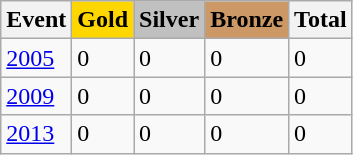<table class="wikitable">
<tr>
<th>Event</th>
<td style="background:gold; font-weight:bold;">Gold</td>
<td style="background:silver; font-weight:bold;">Silver</td>
<td style="background:#c96; font-weight:bold;">Bronze</td>
<th>Total</th>
</tr>
<tr>
<td><a href='#'>2005</a></td>
<td>0</td>
<td>0</td>
<td>0</td>
<td>0</td>
</tr>
<tr>
<td><a href='#'>2009</a></td>
<td>0</td>
<td>0</td>
<td>0</td>
<td>0</td>
</tr>
<tr>
<td><a href='#'>2013</a></td>
<td>0</td>
<td>0</td>
<td>0</td>
<td>0</td>
</tr>
</table>
